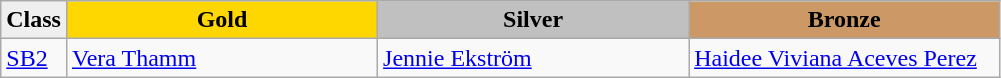<table class="wikitable" style="text-align:left">
<tr align="center">
<td bgcolor=efefef><strong>Class</strong></td>
<td width=200 bgcolor=gold><strong>Gold</strong></td>
<td width=200 bgcolor=silver><strong>Silver</strong></td>
<td width=200 bgcolor=CC9966><strong>Bronze</strong></td>
</tr>
<tr>
<td><a href='#'>SB2</a></td>
<td><a href='#'>Vera Thamm</a><br></td>
<td><a href='#'>Jennie Ekström</a><br></td>
<td><a href='#'>Haidee Viviana Aceves Perez</a><br></td>
</tr>
</table>
